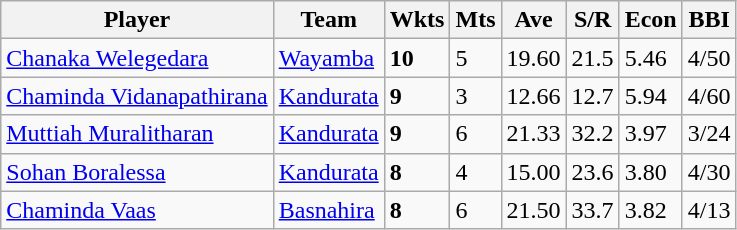<table class="wikitable">
<tr>
<th>Player</th>
<th>Team</th>
<th>Wkts</th>
<th>Mts</th>
<th>Ave</th>
<th>S/R</th>
<th>Econ</th>
<th>BBI</th>
</tr>
<tr>
<td><a href='#'>Chanaka Welegedara</a></td>
<td><a href='#'>Wayamba</a></td>
<td><strong>10</strong></td>
<td>5</td>
<td>19.60</td>
<td>21.5</td>
<td>5.46</td>
<td>4/50</td>
</tr>
<tr>
<td><a href='#'>Chaminda Vidanapathirana</a></td>
<td><a href='#'>Kandurata</a></td>
<td><strong>9</strong></td>
<td>3</td>
<td>12.66</td>
<td>12.7</td>
<td>5.94</td>
<td>4/60</td>
</tr>
<tr>
<td><a href='#'>Muttiah Muralitharan</a></td>
<td><a href='#'>Kandurata</a></td>
<td><strong>9</strong></td>
<td>6</td>
<td>21.33</td>
<td>32.2</td>
<td>3.97</td>
<td>3/24</td>
</tr>
<tr>
<td><a href='#'>Sohan Boralessa</a></td>
<td><a href='#'>Kandurata</a></td>
<td><strong>8</strong></td>
<td>4</td>
<td>15.00</td>
<td>23.6</td>
<td>3.80</td>
<td>4/30</td>
</tr>
<tr>
<td><a href='#'>Chaminda Vaas</a></td>
<td><a href='#'>Basnahira</a></td>
<td><strong>8</strong></td>
<td>6</td>
<td>21.50</td>
<td>33.7</td>
<td>3.82</td>
<td>4/13</td>
</tr>
</table>
